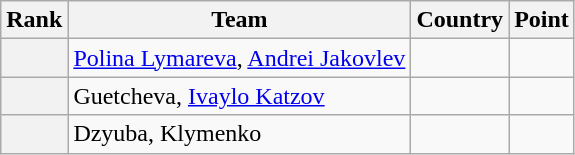<table class="wikitable sortable">
<tr>
<th>Rank</th>
<th>Team</th>
<th>Country</th>
<th>Point</th>
</tr>
<tr>
<th></th>
<td><a href='#'>Polina Lymareva</a>, <a href='#'>Andrei Jakovlev</a></td>
<td></td>
<td></td>
</tr>
<tr>
<th></th>
<td>Guetcheva, <a href='#'>Ivaylo Katzov</a></td>
<td></td>
<td></td>
</tr>
<tr>
<th></th>
<td>Dzyuba, Klymenko</td>
<td></td>
<td></td>
</tr>
</table>
